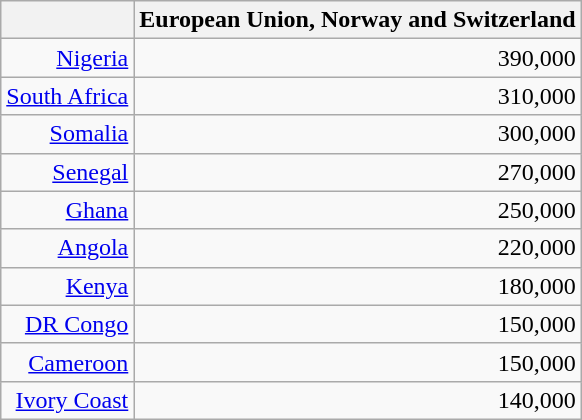<table class="wikitable" style="text-align: right;">
<tr>
<th></th>
<th>European Union, Norway and Switzerland</th>
</tr>
<tr>
<td><a href='#'>Nigeria</a></td>
<td>390,000</td>
</tr>
<tr>
<td><a href='#'>South Africa</a></td>
<td>310,000</td>
</tr>
<tr>
<td><a href='#'>Somalia</a></td>
<td>300,000</td>
</tr>
<tr>
<td><a href='#'>Senegal</a></td>
<td>270,000</td>
</tr>
<tr>
<td><a href='#'>Ghana</a></td>
<td>250,000</td>
</tr>
<tr>
<td><a href='#'>Angola</a></td>
<td>220,000</td>
</tr>
<tr>
<td><a href='#'>Kenya</a></td>
<td>180,000</td>
</tr>
<tr>
<td><a href='#'>DR Congo</a></td>
<td>150,000</td>
</tr>
<tr>
<td><a href='#'>Cameroon</a></td>
<td>150,000</td>
</tr>
<tr>
<td><a href='#'>Ivory Coast</a></td>
<td>140,000</td>
</tr>
</table>
